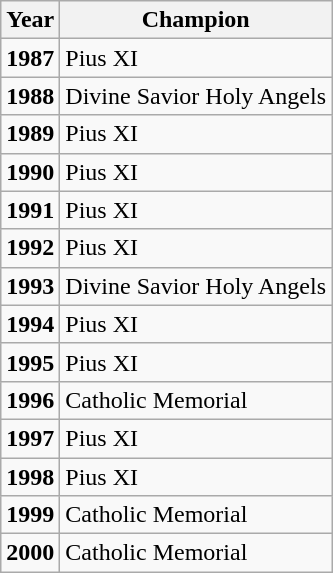<table class="wikitable mw-collapsible mw-collapsed">
<tr>
<th>Year</th>
<th>Champion</th>
</tr>
<tr>
<td><strong>1987</strong></td>
<td>Pius XI</td>
</tr>
<tr>
<td><strong>1988</strong></td>
<td>Divine Savior Holy Angels</td>
</tr>
<tr>
<td><strong>1989</strong></td>
<td>Pius XI</td>
</tr>
<tr>
<td><strong>1990</strong></td>
<td>Pius XI</td>
</tr>
<tr>
<td><strong>1991</strong></td>
<td>Pius XI</td>
</tr>
<tr>
<td><strong>1992</strong></td>
<td>Pius XI</td>
</tr>
<tr>
<td><strong>1993</strong></td>
<td>Divine Savior Holy Angels</td>
</tr>
<tr>
<td><strong>1994</strong></td>
<td>Pius XI</td>
</tr>
<tr>
<td><strong>1995</strong></td>
<td>Pius XI</td>
</tr>
<tr>
<td><strong>1996</strong></td>
<td>Catholic Memorial</td>
</tr>
<tr>
<td><strong>1997</strong></td>
<td>Pius XI</td>
</tr>
<tr>
<td><strong>1998</strong></td>
<td>Pius XI</td>
</tr>
<tr>
<td><strong>1999</strong></td>
<td>Catholic Memorial</td>
</tr>
<tr>
<td><strong>2000</strong></td>
<td>Catholic Memorial</td>
</tr>
</table>
